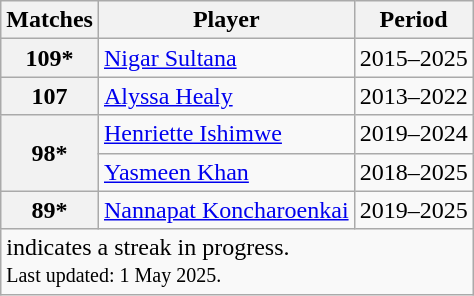<table class="wikitable">
<tr>
<th scope="col">Matches</th>
<th scope="col">Player</th>
<th scope="col">Period</th>
</tr>
<tr>
<th scope="row">109*</th>
<td> <a href='#'>Nigar Sultana</a></td>
<td>2015–2025</td>
</tr>
<tr>
<th scope="row">107</th>
<td> <a href='#'>Alyssa Healy</a></td>
<td>2013–2022</td>
</tr>
<tr>
<th scope="row" rowspan=2>98*</th>
<td> <a href='#'>Henriette Ishimwe</a></td>
<td>2019–2024</td>
</tr>
<tr>
<td> <a href='#'>Yasmeen Khan</a></td>
<td>2018–2025</td>
</tr>
<tr>
<th scope="row">89*</th>
<td> <a href='#'>Nannapat Koncharoenkai</a></td>
<td>2019–2025</td>
</tr>
<tr>
<td scope="row" colspan="3"> indicates a streak in progress.<br><small>Last updated: 1 May 2025.</small></td>
</tr>
</table>
